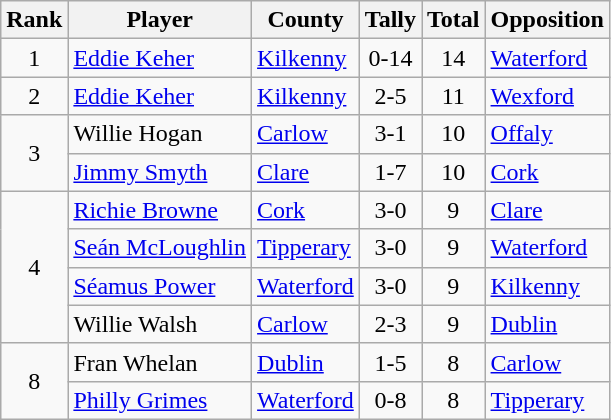<table class="wikitable">
<tr>
<th>Rank</th>
<th>Player</th>
<th>County</th>
<th>Tally</th>
<th>Total</th>
<th>Opposition</th>
</tr>
<tr>
<td rowspan=1 align=center>1</td>
<td><a href='#'>Eddie Keher</a></td>
<td><a href='#'>Kilkenny</a></td>
<td align=center>0-14</td>
<td align=center>14</td>
<td><a href='#'>Waterford</a></td>
</tr>
<tr>
<td rowspan=1 align=center>2</td>
<td><a href='#'>Eddie Keher</a></td>
<td><a href='#'>Kilkenny</a></td>
<td align=center>2-5</td>
<td align=center>11</td>
<td><a href='#'>Wexford</a></td>
</tr>
<tr>
<td rowspan=2 align=center>3</td>
<td>Willie Hogan</td>
<td><a href='#'>Carlow</a></td>
<td align=center>3-1</td>
<td align=center>10</td>
<td><a href='#'>Offaly</a></td>
</tr>
<tr>
<td><a href='#'>Jimmy Smyth</a></td>
<td><a href='#'>Clare</a></td>
<td align=center>1-7</td>
<td align=center>10</td>
<td><a href='#'>Cork</a></td>
</tr>
<tr>
<td rowspan=4 align=center>4</td>
<td><a href='#'>Richie Browne</a></td>
<td><a href='#'>Cork</a></td>
<td align=center>3-0</td>
<td align=center>9</td>
<td><a href='#'>Clare</a></td>
</tr>
<tr>
<td><a href='#'>Seán McLoughlin</a></td>
<td><a href='#'>Tipperary</a></td>
<td align=center>3-0</td>
<td align=center>9</td>
<td><a href='#'>Waterford</a></td>
</tr>
<tr>
<td><a href='#'>Séamus Power</a></td>
<td><a href='#'>Waterford</a></td>
<td align=center>3-0</td>
<td align=center>9</td>
<td><a href='#'>Kilkenny</a></td>
</tr>
<tr>
<td>Willie Walsh</td>
<td><a href='#'>Carlow</a></td>
<td align=center>2-3</td>
<td align=center>9</td>
<td><a href='#'>Dublin</a></td>
</tr>
<tr>
<td rowspan=2 align=center>8</td>
<td>Fran Whelan</td>
<td><a href='#'>Dublin</a></td>
<td align=center>1-5</td>
<td align=center>8</td>
<td><a href='#'>Carlow</a></td>
</tr>
<tr>
<td><a href='#'>Philly Grimes</a></td>
<td><a href='#'>Waterford</a></td>
<td align=center>0-8</td>
<td align=center>8</td>
<td><a href='#'>Tipperary</a></td>
</tr>
</table>
